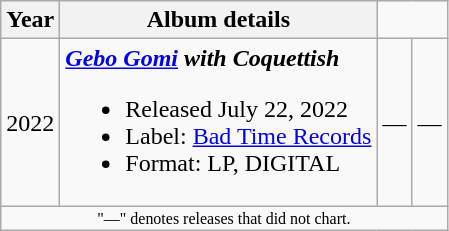<table class ="wikitable">
<tr>
<th>Year</th>
<th>Album details</th>
</tr>
<tr>
<td>2022</td>
<td><strong><em><a href='#'>Gebo Gomi</a> with Coquettish</em></strong><br><ul><li>Released July 22, 2022</li><li>Label: <a href='#'>Bad Time Records</a></li><li>Format: LP, DIGITAL</li></ul></td>
<td style="text-align:center;"> —</td>
<td style="text-align:center;"> —</td>
</tr>
<tr>
<td colspan="5" style="text-align:center; font-size:8pt;">"—" denotes releases that did not chart.</td>
</tr>
</table>
